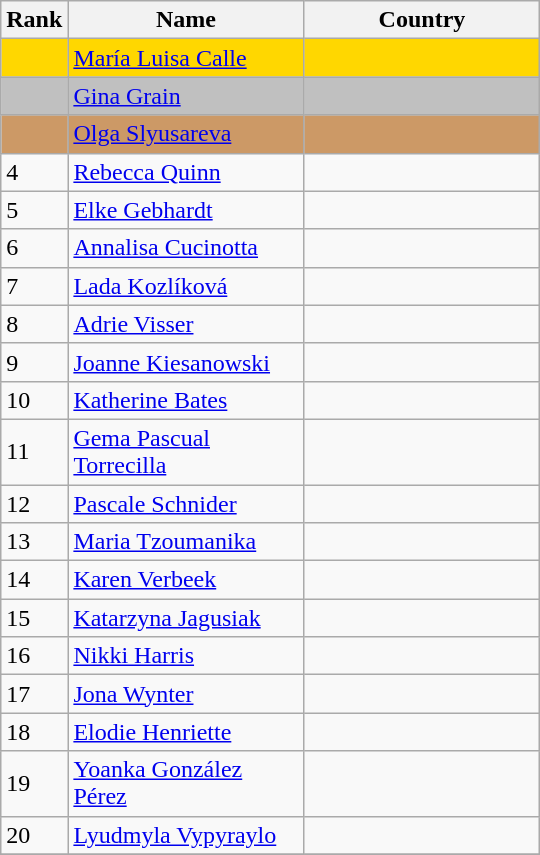<table class="wikitable">
<tr>
<th width=20>Rank</th>
<th width=150>Name</th>
<th width=150>Country</th>
</tr>
<tr bgcolor=gold>
<td></td>
<td><a href='#'>María Luisa Calle</a></td>
<td></td>
</tr>
<tr bgcolor=silver>
<td></td>
<td><a href='#'>Gina Grain</a></td>
<td></td>
</tr>
<tr bgcolor=cc9966>
<td></td>
<td><a href='#'>Olga Slyusareva</a></td>
<td></td>
</tr>
<tr>
<td>4</td>
<td><a href='#'>Rebecca Quinn</a></td>
<td></td>
</tr>
<tr>
<td>5</td>
<td><a href='#'>Elke Gebhardt</a></td>
<td></td>
</tr>
<tr>
<td>6</td>
<td><a href='#'>Annalisa Cucinotta</a></td>
<td></td>
</tr>
<tr>
<td>7</td>
<td><a href='#'>Lada Kozlíková</a></td>
<td></td>
</tr>
<tr>
<td>8</td>
<td><a href='#'>Adrie Visser</a></td>
<td></td>
</tr>
<tr>
<td>9</td>
<td><a href='#'>Joanne Kiesanowski</a></td>
<td></td>
</tr>
<tr>
<td>10</td>
<td><a href='#'>Katherine Bates</a></td>
<td></td>
</tr>
<tr>
<td>11</td>
<td><a href='#'>Gema Pascual Torrecilla</a></td>
<td></td>
</tr>
<tr>
<td>12</td>
<td><a href='#'>Pascale Schnider</a></td>
<td></td>
</tr>
<tr>
<td>13</td>
<td><a href='#'>Maria Tzoumanika</a></td>
<td></td>
</tr>
<tr>
<td>14</td>
<td><a href='#'>Karen Verbeek</a></td>
<td></td>
</tr>
<tr>
<td>15</td>
<td><a href='#'>Katarzyna Jagusiak</a></td>
<td></td>
</tr>
<tr>
<td>16</td>
<td><a href='#'>Nikki Harris</a></td>
<td></td>
</tr>
<tr>
<td>17</td>
<td><a href='#'>Jona Wynter</a></td>
<td></td>
</tr>
<tr>
<td>18</td>
<td><a href='#'>Elodie Henriette</a></td>
<td></td>
</tr>
<tr>
<td>19</td>
<td><a href='#'>Yoanka González Pérez</a></td>
<td></td>
</tr>
<tr>
<td>20</td>
<td><a href='#'>Lyudmyla Vypyraylo</a></td>
<td></td>
</tr>
<tr>
</tr>
</table>
